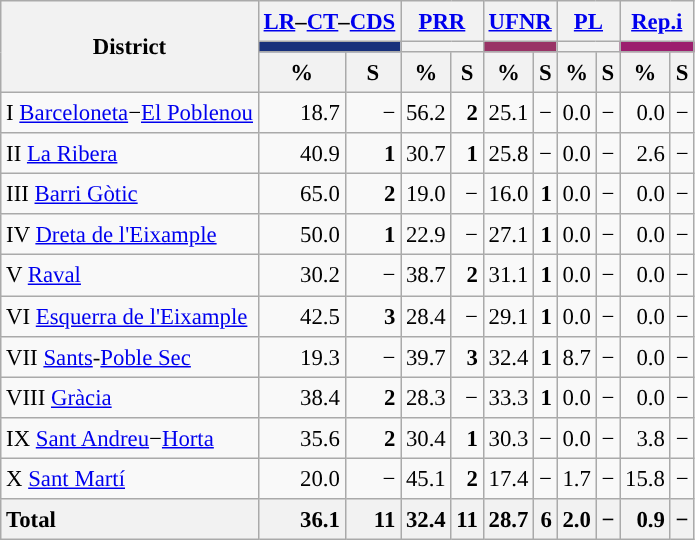<table class='wikitable sortable' style='text-align:right; font-size:95%; line-height:20px;'>
<tr>
<th rowspan='3'>District</th>
<th colspan='2' width='30px'><a href='#'>LR</a>–<a href='#'>CT</a>–<a href='#'>CDS</a></th>
<th colspan='2' width='30px'><a href='#'>PRR</a></th>
<th colspan='2' width='30px'><a href='#'>UFNR</a></th>
<th colspan='2' width='30px'><a href='#'>PL</a></th>
<th colspan='2' width='30px'><a href='#'>Rep.i</a></th>
</tr>
<tr>
<th colspan='2' style='background:#18307B'></th>
<th colspan='2' style='background:'></th>
<th colspan='2' style='background:#993366'></th>
<th colspan='2' style='background:'></th>
<th colspan='2' style='background:#9C1F6E'></th>
</tr>
<tr>
<th data-sort-type='number'>%</th>
<th data-sort-type='number'>S</th>
<th data-sort-type='number'>%</th>
<th data-sort-type='number'>S</th>
<th data-sort-type='number'>%</th>
<th data-sort-type='number'>S</th>
<th data-sort-type='number'>%</th>
<th data-sort-type='number'>S</th>
<th data-sort-type='number'>%</th>
<th data-sort-type='number'>S</th>
</tr>
<tr>
<td style='text-align: left;'>I <a href='#'>Barceloneta</a>−<a href='#'>El Poblenou</a></td>
<td style='text-align: right;'>18.7</td>
<td style='text-align: right;'>−</td>
<td style='text-align: right;'>56.2</td>
<td style='text-align: right;'><strong>2</strong></td>
<td style='text-align: right;'>25.1</td>
<td style='text-align: right;'>−</td>
<td style='text-align: right;'>0.0</td>
<td style='text-align: right;'>−</td>
<td style='text-align: right;'>0.0</td>
<td style='text-align: right;'>−</td>
</tr>
<tr>
<td style='text-align: left;'>II <a href='#'>La Ribera</a></td>
<td style='text-align: right;'>40.9</td>
<td style='text-align: right;'><strong>1</strong></td>
<td style='text-align: right;'>30.7</td>
<td style='text-align: right;'><strong>1</strong></td>
<td style='text-align: right;'>25.8</td>
<td style='text-align: right;'>−</td>
<td style='text-align: right;'>0.0</td>
<td style='text-align: right;'>−</td>
<td style='text-align: right;'>2.6</td>
<td style='text-align: right;'>−</td>
</tr>
<tr>
<td style='text-align: left;'>III <a href='#'>Barri Gòtic</a></td>
<td style='text-align: right;'>65.0</td>
<td style='text-align: right;'><strong>2</strong></td>
<td style='text-align: right;'>19.0</td>
<td style='text-align: right;'>−</td>
<td style='text-align: right;'>16.0</td>
<td style='text-align: right;'><strong>1</strong></td>
<td style='text-align: right;'>0.0</td>
<td style='text-align: right;'>−</td>
<td style='text-align: right;'>0.0</td>
<td style='text-align: right;'>−</td>
</tr>
<tr>
<td style='text-align: left;'>IV <a href='#'>Dreta de l'Eixample</a></td>
<td style='text-align: right;'>50.0</td>
<td style='text-align: right;'><strong>1</strong></td>
<td style='text-align: right;'>22.9</td>
<td style='text-align: right;'>−</td>
<td style='text-align: right;'>27.1</td>
<td style='text-align: right;'><strong>1</strong></td>
<td style='text-align: right;'>0.0</td>
<td style='text-align: right;'>−</td>
<td style='text-align: right;'>0.0</td>
<td style='text-align: right;'>−</td>
</tr>
<tr>
<td style='text-align: left;'>V <a href='#'>Raval</a></td>
<td style='text-align: right;'>30.2</td>
<td style='text-align: right;'>−</td>
<td style='text-align: right;'>38.7</td>
<td style='text-align: right;'><strong>2</strong></td>
<td style='text-align: right;'>31.1</td>
<td style='text-align: right;'><strong>1</strong></td>
<td style='text-align: right;'>0.0</td>
<td style='text-align: right;'>−</td>
<td style='text-align: right;'>0.0</td>
<td style='text-align: right;'>−</td>
</tr>
<tr>
<td style='text-align: left;'>VI <a href='#'>Esquerra de l'Eixample</a></td>
<td style='text-align: right;'>42.5</td>
<td style='text-align: right;'><strong>3</strong></td>
<td style='text-align: right;'>28.4</td>
<td style='text-align: right;'>−</td>
<td style='text-align: right;'>29.1</td>
<td style='text-align: right;'><strong>1</strong></td>
<td style='text-align: right;'>0.0</td>
<td style='text-align: right;'>−</td>
<td style='text-align: right;'>0.0</td>
<td style='text-align: right;'>−</td>
</tr>
<tr>
<td style='text-align: left;'>VII <a href='#'>Sants</a>-<a href='#'>Poble Sec</a></td>
<td style='text-align: right;'>19.3</td>
<td style='text-align: right;'>−</td>
<td style='text-align: right;'>39.7</td>
<td style='text-align: right;'><strong>3</strong></td>
<td style='text-align: right;'>32.4</td>
<td style='text-align: right;'><strong>1</strong></td>
<td style='text-align: right;'>8.7</td>
<td style='text-align: right;'>−</td>
<td style='text-align: right;'>0.0</td>
<td style='text-align: right;'>−</td>
</tr>
<tr>
<td style='text-align: left;'>VIII <a href='#'>Gràcia</a></td>
<td style='text-align: right;'>38.4</td>
<td style='text-align: right;'><strong>2</strong></td>
<td style='text-align: right;'>28.3</td>
<td style='text-align: right;'>−</td>
<td style='text-align: right;'>33.3</td>
<td style='text-align: right;'><strong>1</strong></td>
<td style='text-align: right;'>0.0</td>
<td style='text-align: right;'>−</td>
<td style='text-align: right;'>0.0</td>
<td style='text-align: right;'>−</td>
</tr>
<tr>
<td style='text-align: left;'>IX <a href='#'>Sant Andreu</a>−<a href='#'>Horta</a></td>
<td style='text-align: right;'>35.6</td>
<td style='text-align: right;'><strong>2</strong></td>
<td style='text-align: right;'>30.4</td>
<td style='text-align: right;'><strong>1</strong></td>
<td style='text-align: right;'>30.3</td>
<td style='text-align: right;'>−</td>
<td style='text-align: right;'>0.0</td>
<td style='text-align: right;'>−</td>
<td style='text-align: right;'>3.8</td>
<td style='text-align: right;'>−</td>
</tr>
<tr>
<td style='text-align: left;'>X <a href='#'>Sant Martí</a></td>
<td style='text-align: right;'>20.0</td>
<td style='text-align: right;'>−</td>
<td style='text-align: right;'>45.1</td>
<td style='text-align: right;'><strong>2</strong></td>
<td style='text-align: right;'>17.4</td>
<td style='text-align: right;'>−</td>
<td style='text-align: right;'>1.7</td>
<td style='text-align: right;'>−</td>
<td style='text-align: right;'>15.8</td>
<td style='text-align: right;'>−</td>
</tr>
<tr>
<th style='text-align: left;'>Total</th>
<th style='text-align: right;'>36.1</th>
<th style='text-align: right;'><strong>11</strong></th>
<th style='text-align: right;'>32.4</th>
<th style='text-align: right;'><strong>11</strong></th>
<th style='text-align: right;'>28.7</th>
<th style='text-align: right;'><strong>6</strong></th>
<th style='text-align: right;'>2.0</th>
<th style='text-align: right;'>−</th>
<th style='text-align: right;'>0.9</th>
<th style='text-align: right;'>−</th>
</tr>
</table>
